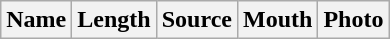<table class="wikitable">
<tr>
<th>Name</th>
<th>Length</th>
<th>Source</th>
<th>Mouth</th>
<th>Photo<br>








































</th>
</tr>
</table>
